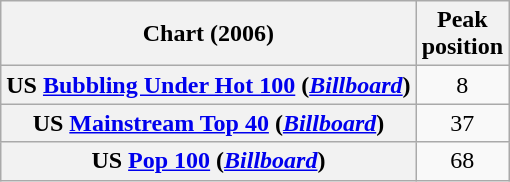<table class="wikitable sortable plainrowheaders" style="text-align:center">
<tr>
<th scope="col">Chart (2006)</th>
<th scope="col">Peak<br>position</th>
</tr>
<tr>
<th scope="row">US <a href='#'>Bubbling Under Hot 100</a> (<a href='#'><em>Billboard</em></a>)</th>
<td>8</td>
</tr>
<tr>
<th scope="row">US <a href='#'>Mainstream Top 40</a> (<em><a href='#'>Billboard</a></em>)</th>
<td>37</td>
</tr>
<tr>
<th scope="row">US <a href='#'>Pop 100</a> (<em><a href='#'>Billboard</a></em>)</th>
<td>68</td>
</tr>
</table>
